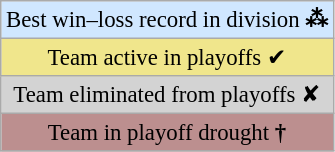<table class="wikitable" style="font-size:95%">
<tr>
<td align="center" bgcolor="#D0E7FF">Best win–loss record in division <strong>⁂</strong></td>
</tr>
<tr>
<td align="center" bgcolor="#F0E68C">Team active in playoffs ✔ <br></td>
</tr>
<tr>
<td align="center" bgcolor="#D3D3D3">Team eliminated from playoffs ✘ </td>
</tr>
<tr>
<td align="center" bgcolor="#BC8F8F">Team in playoff drought <strong>†</strong></td>
</tr>
</table>
